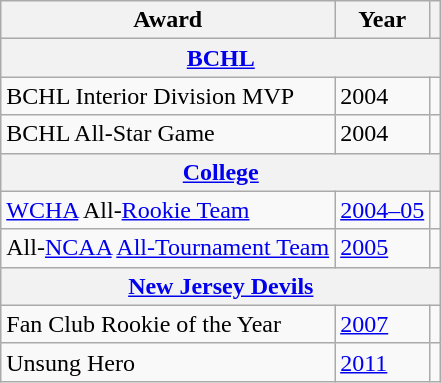<table class="wikitable">
<tr>
<th>Award</th>
<th>Year</th>
<th></th>
</tr>
<tr>
<th colspan="3"><a href='#'>BCHL</a></th>
</tr>
<tr>
<td>BCHL Interior Division MVP</td>
<td>2004</td>
<td></td>
</tr>
<tr>
<td>BCHL All-Star Game</td>
<td>2004</td>
<td></td>
</tr>
<tr>
<th colspan="3"><a href='#'>College</a></th>
</tr>
<tr>
<td><a href='#'>WCHA</a> All-<a href='#'>Rookie Team</a></td>
<td><a href='#'>2004–05</a></td>
<td></td>
</tr>
<tr>
<td>All-<a href='#'>NCAA</a> <a href='#'>All-Tournament Team</a></td>
<td><a href='#'>2005</a></td>
<td></td>
</tr>
<tr>
<th colspan="3"><a href='#'>New Jersey Devils</a></th>
</tr>
<tr>
<td>Fan Club Rookie of the Year</td>
<td><a href='#'>2007</a></td>
<td></td>
</tr>
<tr>
<td>Unsung Hero</td>
<td><a href='#'>2011</a></td>
<td></td>
</tr>
</table>
